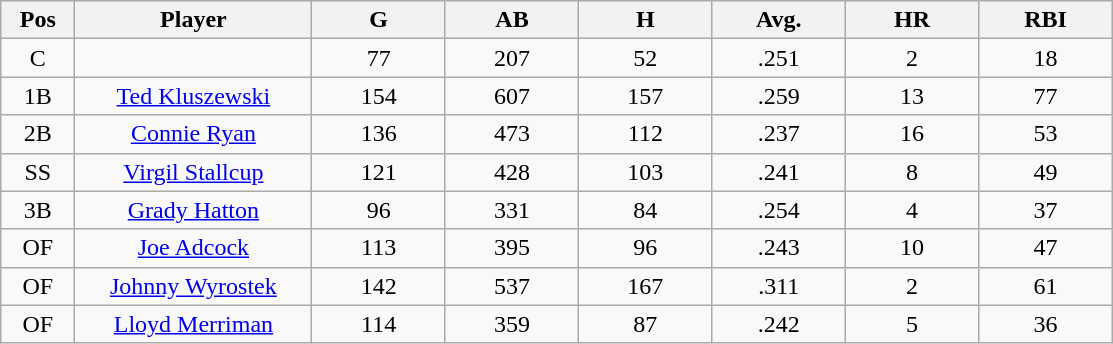<table class="wikitable sortable">
<tr>
<th bgcolor="#DDDDFF" width="5%">Pos</th>
<th bgcolor="#DDDDFF" width="16%">Player</th>
<th bgcolor="#DDDDFF" width="9%">G</th>
<th bgcolor="#DDDDFF" width="9%">AB</th>
<th bgcolor="#DDDDFF" width="9%">H</th>
<th bgcolor="#DDDDFF" width="9%">Avg.</th>
<th bgcolor="#DDDDFF" width="9%">HR</th>
<th bgcolor="#DDDDFF" width="9%">RBI</th>
</tr>
<tr align="center">
<td>C</td>
<td></td>
<td>77</td>
<td>207</td>
<td>52</td>
<td>.251</td>
<td>2</td>
<td>18</td>
</tr>
<tr align="center">
<td>1B</td>
<td><a href='#'>Ted Kluszewski</a></td>
<td>154</td>
<td>607</td>
<td>157</td>
<td>.259</td>
<td>13</td>
<td>77</td>
</tr>
<tr align="center">
<td>2B</td>
<td><a href='#'>Connie Ryan</a></td>
<td>136</td>
<td>473</td>
<td>112</td>
<td>.237</td>
<td>16</td>
<td>53</td>
</tr>
<tr align="center">
<td>SS</td>
<td><a href='#'>Virgil Stallcup</a></td>
<td>121</td>
<td>428</td>
<td>103</td>
<td>.241</td>
<td>8</td>
<td>49</td>
</tr>
<tr align="center">
<td>3B</td>
<td><a href='#'>Grady Hatton</a></td>
<td>96</td>
<td>331</td>
<td>84</td>
<td>.254</td>
<td>4</td>
<td>37</td>
</tr>
<tr align="center">
<td>OF</td>
<td><a href='#'>Joe Adcock</a></td>
<td>113</td>
<td>395</td>
<td>96</td>
<td>.243</td>
<td>10</td>
<td>47</td>
</tr>
<tr align="center">
<td>OF</td>
<td><a href='#'>Johnny Wyrostek</a></td>
<td>142</td>
<td>537</td>
<td>167</td>
<td>.311</td>
<td>2</td>
<td>61</td>
</tr>
<tr align="center">
<td>OF</td>
<td><a href='#'>Lloyd Merriman</a></td>
<td>114</td>
<td>359</td>
<td>87</td>
<td>.242</td>
<td>5</td>
<td>36</td>
</tr>
</table>
